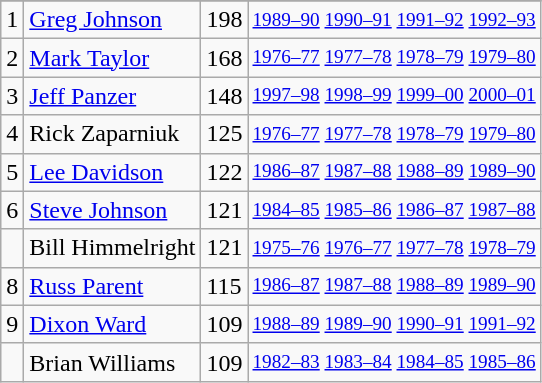<table class="wikitable">
<tr>
</tr>
<tr>
<td>1</td>
<td><a href='#'>Greg Johnson</a></td>
<td>198</td>
<td style="font-size:80%;"><a href='#'>1989–90</a> <a href='#'>1990–91</a> <a href='#'>1991–92</a> <a href='#'>1992–93</a></td>
</tr>
<tr>
<td>2</td>
<td><a href='#'>Mark Taylor</a></td>
<td>168</td>
<td style="font-size:80%;"><a href='#'>1976–77</a> <a href='#'>1977–78</a> <a href='#'>1978–79</a> <a href='#'>1979–80</a></td>
</tr>
<tr>
<td>3</td>
<td><a href='#'>Jeff Panzer</a></td>
<td>148</td>
<td style="font-size:80%;"><a href='#'>1997–98</a> <a href='#'>1998–99</a> <a href='#'>1999–00</a> <a href='#'>2000–01</a></td>
</tr>
<tr>
<td>4</td>
<td>Rick Zaparniuk</td>
<td>125</td>
<td style="font-size:80%;"><a href='#'>1976–77</a> <a href='#'>1977–78</a> <a href='#'>1978–79</a> <a href='#'>1979–80</a></td>
</tr>
<tr>
<td>5</td>
<td><a href='#'>Lee Davidson</a></td>
<td>122</td>
<td style="font-size:80%;"><a href='#'>1986–87</a> <a href='#'>1987–88</a> <a href='#'>1988–89</a> <a href='#'>1989–90</a></td>
</tr>
<tr>
<td>6</td>
<td><a href='#'>Steve Johnson</a></td>
<td>121</td>
<td style="font-size:80%;"><a href='#'>1984–85</a> <a href='#'>1985–86</a> <a href='#'>1986–87</a> <a href='#'>1987–88</a></td>
</tr>
<tr>
<td></td>
<td>Bill Himmelright</td>
<td>121</td>
<td style="font-size:80%;"><a href='#'>1975–76</a> <a href='#'>1976–77</a> <a href='#'>1977–78</a> <a href='#'>1978–79</a></td>
</tr>
<tr>
<td>8</td>
<td><a href='#'>Russ Parent</a></td>
<td>115</td>
<td style="font-size:80%;"><a href='#'>1986–87</a> <a href='#'>1987–88</a> <a href='#'>1988–89</a> <a href='#'>1989–90</a></td>
</tr>
<tr>
<td>9</td>
<td><a href='#'>Dixon Ward</a></td>
<td>109</td>
<td style="font-size:80%;"><a href='#'>1988–89</a> <a href='#'>1989–90</a> <a href='#'>1990–91</a> <a href='#'>1991–92</a></td>
</tr>
<tr>
<td></td>
<td>Brian Williams</td>
<td>109</td>
<td style="font-size:80%;"><a href='#'>1982–83</a> <a href='#'>1983–84</a> <a href='#'>1984–85</a> <a href='#'>1985–86</a></td>
</tr>
</table>
